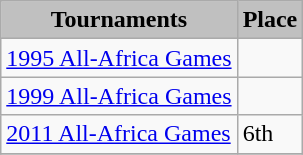<table class="wikitable collapsible" border="1">
<tr>
<th style="background:silver;">Tournaments</th>
<th style="background:silver;">Place</th>
</tr>
<tr>
<td><a href='#'>1995 All-Africa Games</a></td>
<td></td>
</tr>
<tr>
<td><a href='#'>1999 All-Africa Games</a></td>
<td></td>
</tr>
<tr>
<td><a href='#'>2011 All-Africa Games</a></td>
<td>6th</td>
</tr>
<tr>
</tr>
</table>
